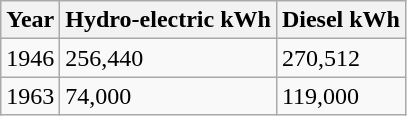<table class="wikitable">
<tr>
<th>Year</th>
<th>Hydro-electric kWh</th>
<th>Diesel kWh</th>
</tr>
<tr>
<td>1946</td>
<td>256,440</td>
<td>270,512</td>
</tr>
<tr>
<td>1963</td>
<td>74,000</td>
<td>119,000</td>
</tr>
</table>
